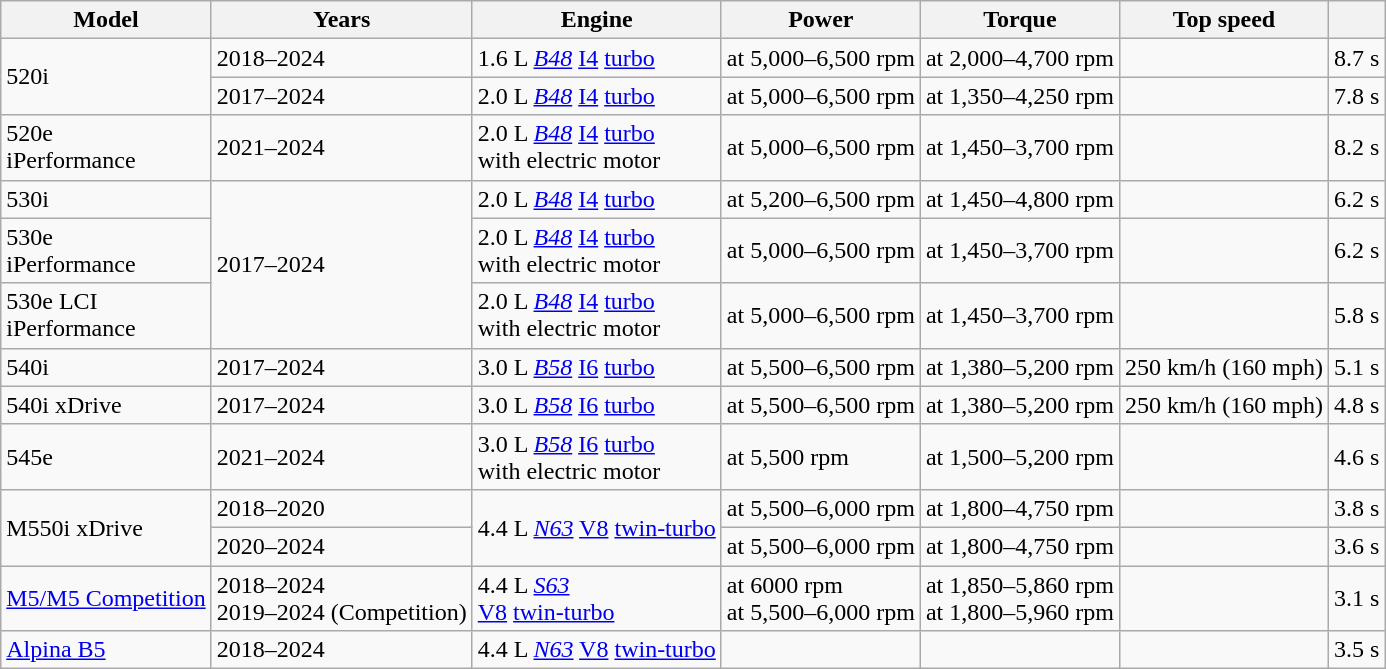<table class="wikitable sortable">
<tr>
<th>Model</th>
<th>Years</th>
<th>Engine</th>
<th>Power</th>
<th>Torque</th>
<th>Top speed</th>
<th></th>
</tr>
<tr>
<td rowspan="2">520i</td>
<td>2018–2024</td>
<td>1.6 L <em><a href='#'>B48</a></em> <a href='#'>I4</a> <a href='#'>turbo</a></td>
<td> at 5,000–6,500 rpm</td>
<td> at 2,000–4,700 rpm</td>
<td></td>
<td>8.7 s</td>
</tr>
<tr>
<td>2017–2024</td>
<td>2.0 L <em><a href='#'>B48</a></em> <a href='#'>I4</a> <a href='#'>turbo</a></td>
<td> at 5,000–6,500 rpm</td>
<td> at 1,350–4,250 rpm</td>
<td></td>
<td>7.8 s</td>
</tr>
<tr>
<td>520e <br>iPerformance</td>
<td>2021–2024</td>
<td>2.0 L <em><a href='#'>B48</a></em> <a href='#'>I4</a> <a href='#'>turbo</a> <br> with electric motor</td>
<td> at 5,000–6,500 rpm</td>
<td> at 1,450–3,700 rpm</td>
<td></td>
<td>8.2 s</td>
</tr>
<tr>
<td>530i</td>
<td rowspan="3">2017–2024</td>
<td>2.0 L <em><a href='#'>B48</a></em> <a href='#'>I4</a> <a href='#'>turbo</a></td>
<td> at 5,200–6,500 rpm</td>
<td> at 1,450–4,800 rpm</td>
<td></td>
<td>6.2 s</td>
</tr>
<tr>
<td>530e <br>iPerformance</td>
<td>2.0 L <em><a href='#'>B48</a></em> <a href='#'>I4</a> <a href='#'>turbo</a> <br> with electric motor</td>
<td> at 5,000–6,500 rpm</td>
<td> at 1,450–3,700 rpm</td>
<td></td>
<td>6.2 s</td>
</tr>
<tr>
<td>530e LCI <br>iPerformance</td>
<td>2.0 L <em><a href='#'>B48</a></em> <a href='#'>I4</a> <a href='#'>turbo</a> <br> with electric motor</td>
<td> at 5,000–6,500 rpm</td>
<td> at 1,450–3,700 rpm</td>
<td></td>
<td>5.8 s</td>
</tr>
<tr>
<td>540i</td>
<td>2017–2024</td>
<td>3.0 L <em><a href='#'>B58</a></em> <a href='#'>I6</a> <a href='#'>turbo</a></td>
<td> at 5,500–6,500 rpm</td>
<td> at 1,380–5,200 rpm</td>
<td>250 km/h (160 mph)</td>
<td>5.1 s</td>
</tr>
<tr>
<td>540i xDrive</td>
<td>2017–2024</td>
<td>3.0 L <em><a href='#'>B58</a></em> <a href='#'>I6</a> <a href='#'>turbo</a></td>
<td> at 5,500–6,500 rpm</td>
<td> at 1,380–5,200 rpm</td>
<td>250 km/h (160 mph)</td>
<td>4.8 s</td>
</tr>
<tr>
<td>545e</td>
<td>2021–2024</td>
<td>3.0 L <em><a href='#'>B58</a></em> <a href='#'>I6</a> <a href='#'>turbo</a> <br> with electric motor</td>
<td> at 5,500 rpm</td>
<td> at 1,500–5,200 rpm</td>
<td></td>
<td>4.6 s</td>
</tr>
<tr>
<td rowspan="2">M550i xDrive</td>
<td>2018–2020</td>
<td rowspan="2">4.4 L <em><a href='#'>N63</a></em> <a href='#'>V8</a> <a href='#'>twin-turbo</a></td>
<td> at 5,500–6,000 rpm</td>
<td> at 1,800–4,750 rpm</td>
<td></td>
<td>3.8 s</td>
</tr>
<tr>
<td>2020–2024</td>
<td> at 5,500–6,000 rpm</td>
<td> at 1,800–4,750 rpm</td>
<td></td>
<td>3.6 s</td>
</tr>
<tr>
<td><a href='#'>M5/M5 Competition</a></td>
<td>2018–2024 <br> 2019–2024 (Competition)</td>
<td>4.4 L <em><a href='#'>S63</a></em> <br> <a href='#'>V8</a> <a href='#'>twin-turbo</a></td>
<td> at 6000 rpm <br>  at 5,500–6,000 rpm</td>
<td> at 1,850–5,860 rpm <br>  at 1,800–5,960 rpm</td>
<td></td>
<td>3.1 s</td>
</tr>
<tr>
<td><a href='#'>Alpina B5</a></td>
<td>2018–2024</td>
<td>4.4 L <em><a href='#'>N63</a></em> <a href='#'>V8</a> <a href='#'>twin-turbo</a></td>
<td></td>
<td></td>
<td></td>
<td>3.5 s</td>
</tr>
</table>
